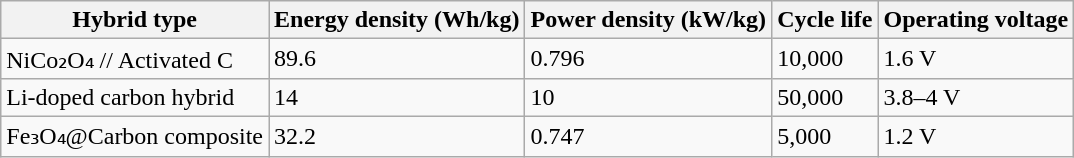<table class="wikitable">
<tr>
<th>Hybrid type</th>
<th>Energy density (Wh/kg)</th>
<th>Power density (kW/kg)</th>
<th>Cycle life</th>
<th>Operating voltage</th>
</tr>
<tr>
<td>NiCo₂O₄ // Activated C</td>
<td>89.6</td>
<td>0.796</td>
<td>10,000</td>
<td>1.6 V</td>
</tr>
<tr>
<td>Li-doped carbon hybrid</td>
<td>14</td>
<td>10</td>
<td>50,000</td>
<td>3.8–4 V</td>
</tr>
<tr>
<td>Fe₃O₄@Carbon composite</td>
<td>32.2</td>
<td>0.747</td>
<td>5,000</td>
<td>1.2 V</td>
</tr>
</table>
